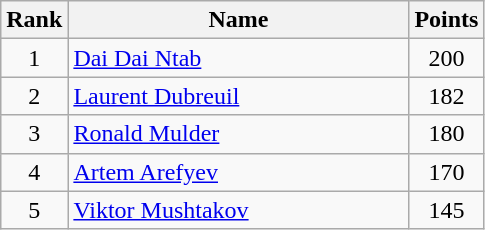<table class="wikitable" border="1" style="text-align:center">
<tr>
<th width=30>Rank</th>
<th width=220>Name</th>
<th width=25>Points</th>
</tr>
<tr>
<td>1</td>
<td align="left"> <a href='#'>Dai Dai Ntab</a></td>
<td>200</td>
</tr>
<tr>
<td>2</td>
<td align="left"> <a href='#'>Laurent Dubreuil</a></td>
<td>182</td>
</tr>
<tr>
<td>3</td>
<td align="left"> <a href='#'>Ronald Mulder</a></td>
<td>180</td>
</tr>
<tr>
<td>4</td>
<td align="left"> <a href='#'>Artem Arefyev</a></td>
<td>170</td>
</tr>
<tr>
<td>5</td>
<td align="left"> <a href='#'>Viktor Mushtakov</a></td>
<td>145</td>
</tr>
</table>
